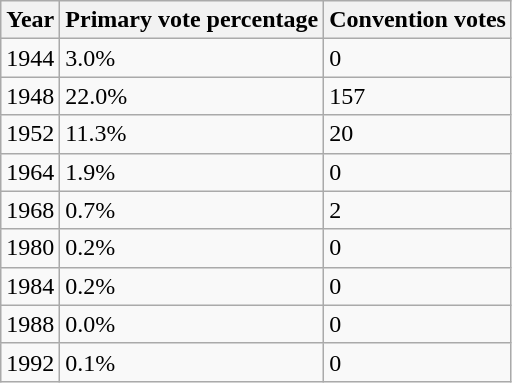<table class="wikitable">
<tr>
<th>Year</th>
<th>Primary vote percentage</th>
<th>Convention votes</th>
</tr>
<tr>
<td>1944</td>
<td>3.0%</td>
<td>0</td>
</tr>
<tr>
<td>1948</td>
<td>22.0%</td>
<td>157</td>
</tr>
<tr>
<td>1952</td>
<td>11.3%</td>
<td>20</td>
</tr>
<tr>
<td>1964</td>
<td>1.9%</td>
<td>0</td>
</tr>
<tr>
<td>1968</td>
<td>0.7%</td>
<td>2</td>
</tr>
<tr>
<td>1980</td>
<td>0.2%</td>
<td>0</td>
</tr>
<tr>
<td>1984</td>
<td>0.2%</td>
<td>0</td>
</tr>
<tr>
<td>1988</td>
<td>0.0%</td>
<td>0</td>
</tr>
<tr>
<td>1992</td>
<td>0.1%</td>
<td>0</td>
</tr>
</table>
